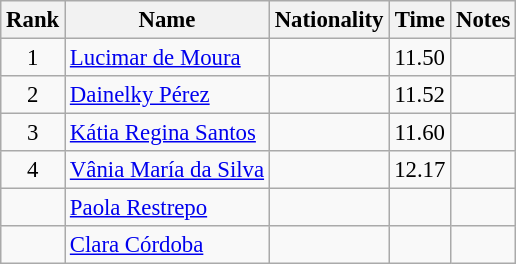<table class="wikitable sortable" style="text-align:center;font-size:95%">
<tr>
<th>Rank</th>
<th>Name</th>
<th>Nationality</th>
<th>Time</th>
<th>Notes</th>
</tr>
<tr>
<td>1</td>
<td align=left><a href='#'>Lucimar de Moura</a></td>
<td align=left></td>
<td>11.50</td>
<td></td>
</tr>
<tr>
<td>2</td>
<td align=left><a href='#'>Dainelky Pérez</a></td>
<td align=left></td>
<td>11.52</td>
<td></td>
</tr>
<tr>
<td>3</td>
<td align=left><a href='#'>Kátia Regina Santos</a></td>
<td align=left></td>
<td>11.60</td>
<td></td>
</tr>
<tr>
<td>4</td>
<td align=left><a href='#'>Vânia María da Silva</a></td>
<td align=left></td>
<td>12.17</td>
<td></td>
</tr>
<tr>
<td></td>
<td align=left><a href='#'>Paola Restrepo</a></td>
<td align=left></td>
<td></td>
<td></td>
</tr>
<tr>
<td></td>
<td align=left><a href='#'>Clara Córdoba</a></td>
<td align=left></td>
<td></td>
<td></td>
</tr>
</table>
